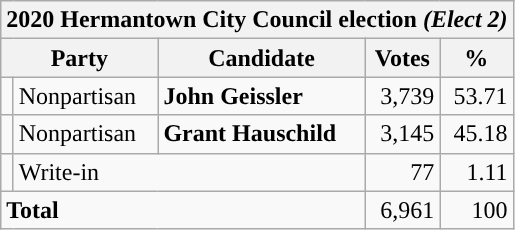<table class="wikitable">
<tr>
<th colspan="6">2020 Hermantown City Council election <em>(Elect 2)</em></th>
</tr>
<tr>
<th colspan="2">Party</th>
<th>Candidate</th>
<th>Votes</th>
<th>%</th>
</tr>
<tr>
<td style="background-color:"></td>
<td>Nonpartisan</td>
<td><strong>John Geissler</strong></td>
<td align="right">3,739</td>
<td align="right">53.71</td>
</tr>
<tr>
<td style="background-color:"></td>
<td>Nonpartisan</td>
<td><strong>Grant Hauschild</strong></td>
<td align="right">3,145</td>
<td align="right">45.18</td>
</tr>
<tr>
<td style="background-color:"></td>
<td colspan="2">Write-in</td>
<td align="right">77</td>
<td align="right">1.11</td>
</tr>
<tr>
<td colspan="3"><strong>Total</strong></td>
<td align="right">6,961</td>
<td align="right">100</td>
</tr>
</table>
